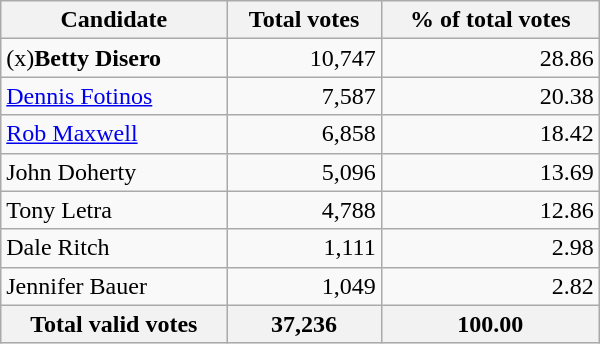<table class="wikitable" width="400">
<tr>
<th align="left">Candidate</th>
<th align="right">Total votes</th>
<th align="right">% of total votes</th>
</tr>
<tr>
<td align="left">(x)<strong>Betty Disero</strong></td>
<td align="right">10,747</td>
<td align="right">28.86</td>
</tr>
<tr>
<td align="left"><a href='#'>Dennis Fotinos</a></td>
<td align="right">7,587</td>
<td align="right">20.38</td>
</tr>
<tr>
<td align="left"><a href='#'>Rob Maxwell</a></td>
<td align="right">6,858</td>
<td align="right">18.42</td>
</tr>
<tr>
<td align="left">John Doherty</td>
<td align="right">5,096</td>
<td align="right">13.69</td>
</tr>
<tr>
<td align="left">Tony Letra</td>
<td align="right">4,788</td>
<td align="right">12.86</td>
</tr>
<tr>
<td align="left">Dale Ritch</td>
<td align="right">1,111</td>
<td align="right">2.98</td>
</tr>
<tr>
<td align="left">Jennifer Bauer</td>
<td align="right">1,049</td>
<td align="right">2.82</td>
</tr>
<tr bgcolor="#EEEEEE">
<th align="left">Total valid votes</th>
<th align="right">37,236</th>
<th align="right">100.00</th>
</tr>
</table>
